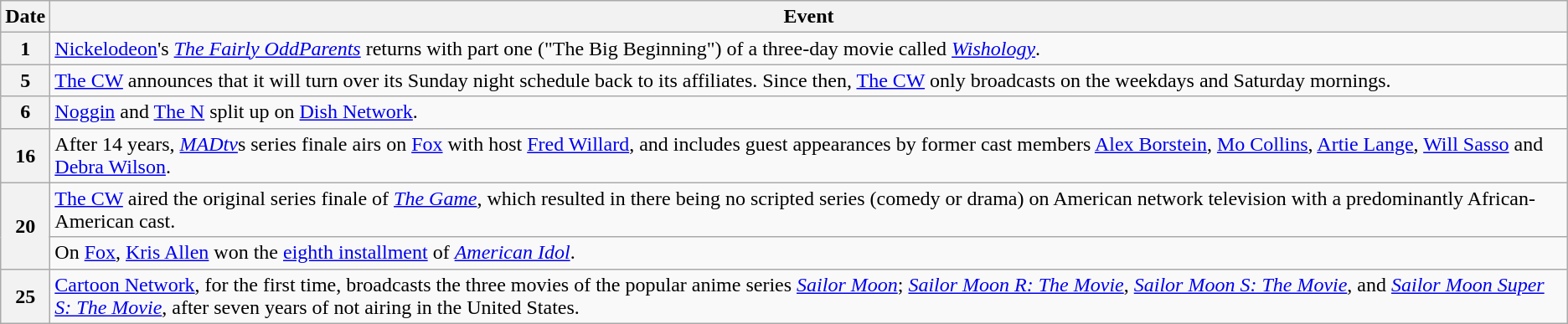<table class="wikitable">
<tr>
<th>Date</th>
<th>Event</th>
</tr>
<tr>
<th>1</th>
<td><a href='#'>Nickelodeon</a>'s <em><a href='#'>The Fairly OddParents</a></em> returns with part one ("The Big Beginning") of a three-day movie called <em><a href='#'>Wishology</a></em>.</td>
</tr>
<tr>
<th>5</th>
<td><a href='#'>The CW</a> announces that it will turn over its Sunday night schedule back to its affiliates.  Since then, <a href='#'>The CW</a> only broadcasts on the weekdays and Saturday mornings.</td>
</tr>
<tr>
<th>6</th>
<td><a href='#'>Noggin</a> and <a href='#'>The N</a> split up on <a href='#'>Dish Network</a>.</td>
</tr>
<tr>
<th>16</th>
<td>After 14 years, <em><a href='#'>MADtv</a></em>s series finale airs on <a href='#'>Fox</a> with host <a href='#'>Fred Willard</a>, and includes guest appearances by former cast members <a href='#'>Alex Borstein</a>, <a href='#'>Mo Collins</a>, <a href='#'>Artie Lange</a>, <a href='#'>Will Sasso</a> and <a href='#'>Debra Wilson</a>.</td>
</tr>
<tr>
<th rowspan="2">20</th>
<td><a href='#'>The CW</a> aired the original series  finale of <em><a href='#'>The Game</a></em>, which resulted in there being no scripted series (comedy or drama) on American network television with a predominantly African-American cast.</td>
</tr>
<tr>
<td>On <a href='#'>Fox</a>, <a href='#'>Kris Allen</a> won the <a href='#'>eighth installment</a> of <em><a href='#'>American Idol</a></em>.</td>
</tr>
<tr>
<th>25</th>
<td><a href='#'>Cartoon Network</a>, for the first time, broadcasts the three movies of the popular anime series <em><a href='#'>Sailor Moon</a></em>; <em><a href='#'>Sailor Moon R: The Movie</a></em>, <em><a href='#'>Sailor Moon S: The Movie</a></em>, and <em><a href='#'>Sailor Moon Super S: The Movie</a></em>, after seven years of not airing in the United States.</td>
</tr>
</table>
